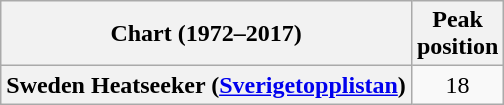<table class="wikitable sortable plainrowheaders" style="text-align:center">
<tr>
<th scope="col">Chart (1972–2017)</th>
<th scope="col">Peak<br>position</th>
</tr>
<tr>
<th scope="row">Sweden Heatseeker (<a href='#'>Sverigetopplistan</a>)</th>
<td style="text-align:center;">18</td>
</tr>
</table>
